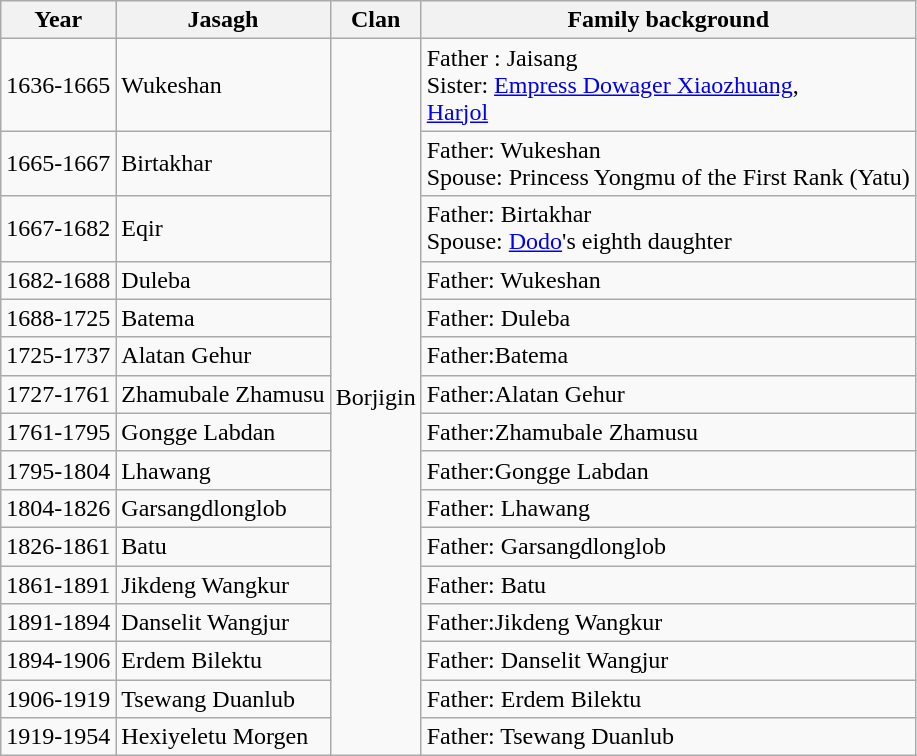<table class="wikitable">
<tr>
<th>Year</th>
<th>Jasagh</th>
<th>Clan</th>
<th>Family background</th>
</tr>
<tr>
<td>1636-1665</td>
<td>Wukeshan</td>
<td rowspan="16">Borjigin</td>
<td>Father : Jaisang<br>Sister: <a href='#'>Empress Dowager Xiaozhuang</a>,<br><a href='#'>Harjol</a></td>
</tr>
<tr>
<td>1665-1667</td>
<td>Birtakhar</td>
<td>Father: Wukeshan<br>Spouse: Princess Yongmu of the First Rank (Yatu)</td>
</tr>
<tr>
<td>1667-1682</td>
<td>Eqir</td>
<td>Father: Birtakhar<br>Spouse: <a href='#'>Dodo</a>'s eighth daughter</td>
</tr>
<tr>
<td>1682-1688</td>
<td>Duleba</td>
<td>Father: Wukeshan</td>
</tr>
<tr>
<td>1688-1725</td>
<td>Batema</td>
<td>Father: Duleba</td>
</tr>
<tr>
<td>1725-1737</td>
<td>Alatan Gehur</td>
<td>Father:Batema</td>
</tr>
<tr>
<td>1727-1761</td>
<td>Zhamubale Zhamusu</td>
<td>Father:Alatan Gehur</td>
</tr>
<tr>
<td>1761-1795</td>
<td>Gongge Labdan</td>
<td>Father:Zhamubale Zhamusu</td>
</tr>
<tr>
<td>1795-1804</td>
<td>Lhawang</td>
<td>Father:Gongge Labdan</td>
</tr>
<tr>
<td>1804-1826</td>
<td>Garsangdlonglob</td>
<td>Father: Lhawang</td>
</tr>
<tr>
<td>1826-1861</td>
<td>Batu</td>
<td>Father: Garsangdlonglob</td>
</tr>
<tr>
<td>1861-1891</td>
<td>Jikdeng Wangkur</td>
<td>Father: Batu</td>
</tr>
<tr>
<td>1891-1894</td>
<td>Danselit Wangjur</td>
<td>Father:Jikdeng Wangkur</td>
</tr>
<tr>
<td>1894-1906</td>
<td>Erdem Bilektu</td>
<td>Father: Danselit Wangjur</td>
</tr>
<tr>
<td>1906-1919</td>
<td>Tsewang Duanlub</td>
<td>Father: Erdem Bilektu</td>
</tr>
<tr>
<td>1919-1954</td>
<td>Hexiyeletu Morgen</td>
<td>Father: Tsewang Duanlub</td>
</tr>
</table>
